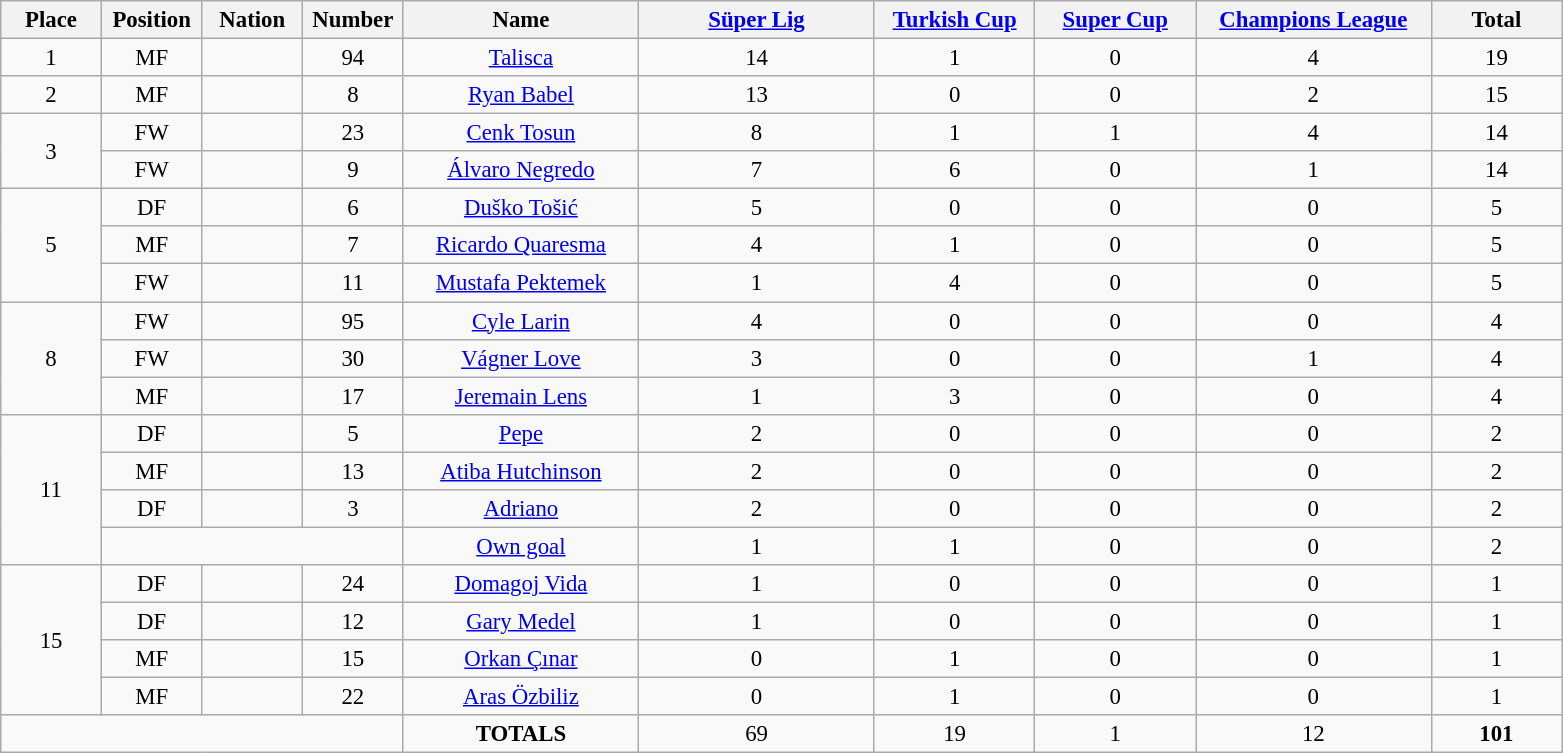<table class="wikitable" style="font-size: 95%; text-align: center;">
<tr>
<th width=60>Place</th>
<th width=60>Position</th>
<th width=60>Nation</th>
<th width=60>Number</th>
<th width=150>Name</th>
<th width=150><a href='#'>Süper Lig</a></th>
<th width=100><a href='#'>Turkish Cup</a></th>
<th width=100><a href='#'>Super Cup</a></th>
<th width=150><a href='#'>Champions League</a></th>
<th width=80>Total</th>
</tr>
<tr>
<td>1</td>
<td>MF</td>
<td></td>
<td>94</td>
<td><a href='#'>Talisca</a></td>
<td>14</td>
<td>1</td>
<td>0</td>
<td>4</td>
<td>19</td>
</tr>
<tr>
<td>2</td>
<td>MF</td>
<td></td>
<td>8</td>
<td><a href='#'>Ryan Babel</a></td>
<td>13</td>
<td>0</td>
<td>0</td>
<td>2</td>
<td>15</td>
</tr>
<tr>
<td rowspan="2">3</td>
<td>FW</td>
<td></td>
<td>23</td>
<td><a href='#'>Cenk Tosun</a></td>
<td>8</td>
<td>1</td>
<td>1</td>
<td>4</td>
<td>14</td>
</tr>
<tr>
<td>FW</td>
<td></td>
<td>9</td>
<td><a href='#'>Álvaro Negredo</a></td>
<td>7</td>
<td>6</td>
<td>0</td>
<td>1</td>
<td>14</td>
</tr>
<tr>
<td rowspan="3">5</td>
<td>DF</td>
<td></td>
<td>6</td>
<td><a href='#'>Duško Tošić</a></td>
<td>5</td>
<td>0</td>
<td>0</td>
<td>0</td>
<td>5</td>
</tr>
<tr>
<td>MF</td>
<td></td>
<td>7</td>
<td><a href='#'>Ricardo Quaresma</a></td>
<td>4</td>
<td>1</td>
<td>0</td>
<td>0</td>
<td>5</td>
</tr>
<tr>
<td>FW</td>
<td></td>
<td>11</td>
<td><a href='#'>Mustafa Pektemek</a></td>
<td>1</td>
<td>4</td>
<td>0</td>
<td>0</td>
<td>5</td>
</tr>
<tr>
<td rowspan="3">8</td>
<td>FW</td>
<td></td>
<td>95</td>
<td><a href='#'>Cyle Larin</a></td>
<td>4</td>
<td>0</td>
<td>0</td>
<td>0</td>
<td>4</td>
</tr>
<tr>
<td>FW</td>
<td></td>
<td>30</td>
<td><a href='#'>Vágner Love</a></td>
<td>3</td>
<td>0</td>
<td>0</td>
<td>1</td>
<td>4</td>
</tr>
<tr>
<td>MF</td>
<td></td>
<td>17</td>
<td><a href='#'>Jeremain Lens</a></td>
<td>1</td>
<td>3</td>
<td>0</td>
<td>0</td>
<td>4</td>
</tr>
<tr>
<td rowspan="4">11</td>
<td>DF</td>
<td></td>
<td>5</td>
<td><a href='#'>Pepe</a></td>
<td>2</td>
<td>0</td>
<td>0</td>
<td>0</td>
<td>2</td>
</tr>
<tr>
<td>MF</td>
<td></td>
<td>13</td>
<td><a href='#'>Atiba Hutchinson</a></td>
<td>2</td>
<td>0</td>
<td>0</td>
<td>0</td>
<td>2</td>
</tr>
<tr>
<td>DF</td>
<td></td>
<td>3</td>
<td><a href='#'>Adriano</a></td>
<td>2</td>
<td>0</td>
<td>0</td>
<td>0</td>
<td>2</td>
</tr>
<tr>
<td colspan="3"></td>
<td><a href='#'>Own goal</a></td>
<td>1</td>
<td>1</td>
<td>0</td>
<td>0</td>
<td>2</td>
</tr>
<tr>
<td rowspan="4">15</td>
<td>DF</td>
<td></td>
<td>24</td>
<td><a href='#'>Domagoj Vida</a></td>
<td>1</td>
<td>0</td>
<td>0</td>
<td>0</td>
<td>1</td>
</tr>
<tr>
<td>DF</td>
<td></td>
<td>12</td>
<td><a href='#'>Gary Medel</a></td>
<td>1</td>
<td>0</td>
<td>0</td>
<td>0</td>
<td>1</td>
</tr>
<tr>
<td>MF</td>
<td></td>
<td>15</td>
<td><a href='#'>Orkan Çınar</a></td>
<td>0</td>
<td>1</td>
<td>0</td>
<td>0</td>
<td>1</td>
</tr>
<tr>
<td>MF</td>
<td></td>
<td>22</td>
<td><a href='#'>Aras Özbiliz</a></td>
<td>0</td>
<td>1</td>
<td>0</td>
<td>0</td>
<td>1</td>
</tr>
<tr>
<td colspan="4"></td>
<td><strong>TOTALS</strong></td>
<td>69</td>
<td>19</td>
<td>1</td>
<td>12</td>
<td><strong>101</strong></td>
</tr>
</table>
